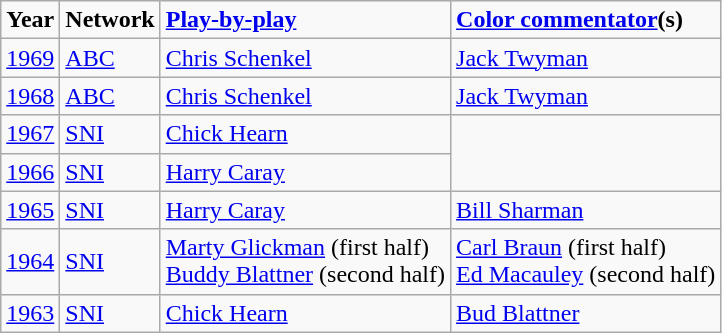<table class=wikitable>
<tr>
<td><strong>Year</strong></td>
<td><strong>Network</strong></td>
<td><strong><a href='#'>Play-by-play</a></strong></td>
<td><strong><a href='#'>Color commentator</a>(s)</strong></td>
</tr>
<tr>
<td><a href='#'>1969</a></td>
<td><a href='#'>ABC</a></td>
<td><a href='#'>Chris Schenkel</a></td>
<td><a href='#'>Jack Twyman</a></td>
</tr>
<tr>
<td><a href='#'>1968</a></td>
<td><a href='#'>ABC</a></td>
<td><a href='#'>Chris Schenkel</a></td>
<td><a href='#'>Jack Twyman</a></td>
</tr>
<tr>
<td><a href='#'>1967</a></td>
<td><a href='#'>SNI</a></td>
<td><a href='#'>Chick Hearn</a></td>
</tr>
<tr>
<td><a href='#'>1966</a></td>
<td><a href='#'>SNI</a></td>
<td><a href='#'>Harry Caray</a></td>
</tr>
<tr>
<td><a href='#'>1965</a></td>
<td><a href='#'>SNI</a></td>
<td><a href='#'>Harry Caray</a></td>
<td><a href='#'>Bill Sharman</a></td>
</tr>
<tr>
<td><a href='#'>1964</a></td>
<td><a href='#'>SNI</a></td>
<td><a href='#'>Marty Glickman</a> (first half)<br><a href='#'>Buddy Blattner</a> (second half)</td>
<td><a href='#'>Carl Braun</a> (first half)<br><a href='#'>Ed Macauley</a> (second half)</td>
</tr>
<tr>
<td><a href='#'>1963</a></td>
<td><a href='#'>SNI</a></td>
<td><a href='#'>Chick Hearn</a></td>
<td><a href='#'>Bud Blattner</a></td>
</tr>
</table>
